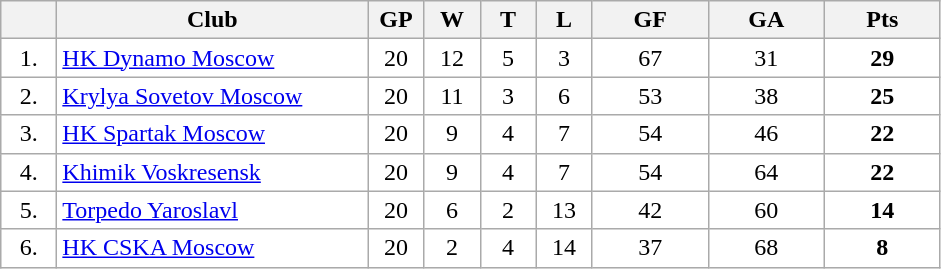<table class="wikitable">
<tr>
<th width="30"></th>
<th width="200">Club</th>
<th width="30">GP</th>
<th width="30">W</th>
<th width="30">T</th>
<th width="30">L</th>
<th width="70">GF</th>
<th width="70">GA</th>
<th width="70">Pts</th>
</tr>
<tr bgcolor="#FFFFFF" align="center">
<td>1.</td>
<td align="left"><a href='#'>HK Dynamo Moscow</a></td>
<td>20</td>
<td>12</td>
<td>5</td>
<td>3</td>
<td>67</td>
<td>31</td>
<td><strong>29</strong></td>
</tr>
<tr bgcolor="#FFFFFF" align="center">
<td>2.</td>
<td align="left"><a href='#'>Krylya Sovetov Moscow</a></td>
<td>20</td>
<td>11</td>
<td>3</td>
<td>6</td>
<td>53</td>
<td>38</td>
<td><strong>25</strong></td>
</tr>
<tr bgcolor="#FFFFFF" align="center">
<td>3.</td>
<td align="left"><a href='#'>HK Spartak Moscow</a></td>
<td>20</td>
<td>9</td>
<td>4</td>
<td>7</td>
<td>54</td>
<td>46</td>
<td><strong>22</strong></td>
</tr>
<tr bgcolor="#FFFFFF" align="center">
<td>4.</td>
<td align="left"><a href='#'>Khimik Voskresensk</a></td>
<td>20</td>
<td>9</td>
<td>4</td>
<td>7</td>
<td>54</td>
<td>64</td>
<td><strong>22</strong></td>
</tr>
<tr bgcolor="#FFFFFF" align="center">
<td>5.</td>
<td align="left"><a href='#'>Torpedo Yaroslavl</a></td>
<td>20</td>
<td>6</td>
<td>2</td>
<td>13</td>
<td>42</td>
<td>60</td>
<td><strong>14</strong></td>
</tr>
<tr bgcolor="#FFFFFF" align="center">
<td>6.</td>
<td align="left"><a href='#'>HK CSKA Moscow</a></td>
<td>20</td>
<td>2</td>
<td>4</td>
<td>14</td>
<td>37</td>
<td>68</td>
<td><strong>8</strong></td>
</tr>
</table>
